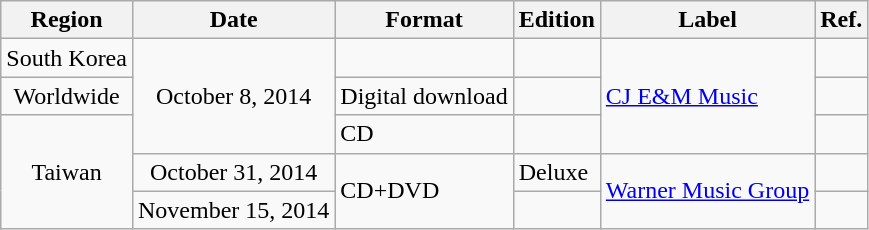<table class="wikitable">
<tr>
<th style="text-align:center;">Region</th>
<th style="text-align:center;">Date</th>
<th style="text-align:center;">Format</th>
<th style="text-align:center;">Edition</th>
<th style="text-align:center;">Label</th>
<th style="text-align:center;">Ref.</th>
</tr>
<tr>
<td style="text-align:center;">South Korea</td>
<td style="text-align:center;" rowspan="3">October 8, 2014</td>
<td></td>
<td></td>
<td rowspan="3"><a href='#'>CJ E&M Music</a></td>
<td></td>
</tr>
<tr>
<td style="text-align:center;">Worldwide</td>
<td>Digital download</td>
<td></td>
<td style="text-align:center;"></td>
</tr>
<tr>
<td style="text-align:center;" rowspan="3">Taiwan</td>
<td>CD</td>
<td></td>
<td style="text-align:center;"></td>
</tr>
<tr>
<td style="text-align:center;">October 31, 2014</td>
<td rowspan="2">CD+DVD</td>
<td>Deluxe<br></td>
<td rowspan="2"><a href='#'>Warner Music Group</a></td>
<td style="text-align:center;"></td>
</tr>
<tr>
<td style="text-align:center;">November 15, 2014</td>
<td></td>
<td style="text-align:center;"></td>
</tr>
</table>
